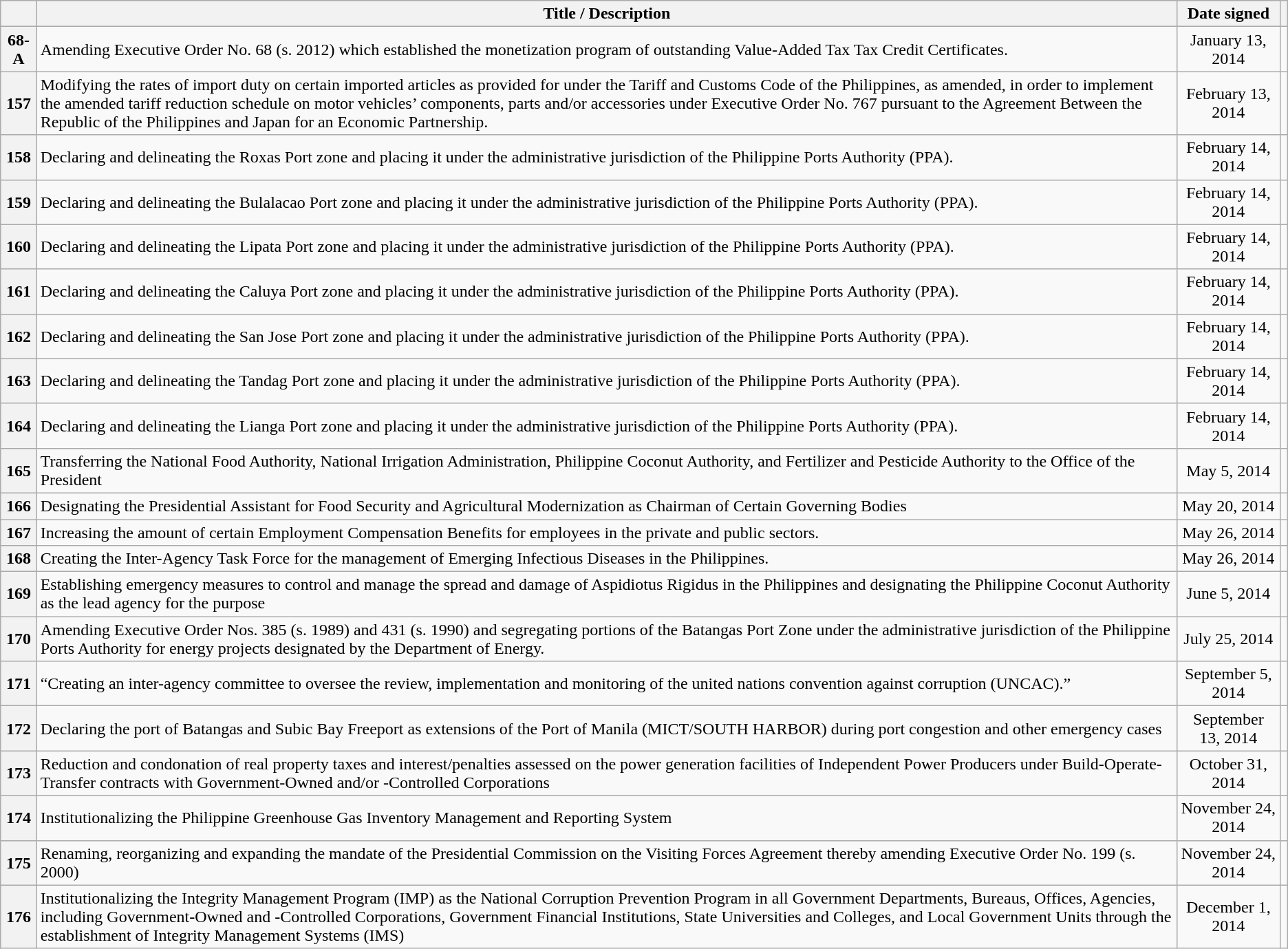<table class="wikitable sortable" style="text-align:center;">
<tr>
<th scope="col"></th>
<th scope="col">Title / Description</th>
<th scope="col">Date signed</th>
<th scope="col" class="unsortable"></th>
</tr>
<tr>
<th scope="row">68-A</th>
<td style="text-align:left;">Amending Executive Order No. 68 (s. 2012) which established the monetization program of outstanding Value-Added Tax Tax Credit Certificates.</td>
<td>January 13, 2014</td>
<td></td>
</tr>
<tr>
<th scope="row">157</th>
<td style="text-align:left;">Modifying the rates of import duty on certain imported articles as provided for under the Tariff and Customs Code of the Philippines, as amended, in order to implement the amended tariff reduction schedule on motor vehicles’ components, parts and/or accessories under Executive Order No. 767 pursuant to the Agreement Between the Republic of the Philippines and Japan for an Economic Partnership.</td>
<td>February 13, 2014</td>
<td></td>
</tr>
<tr>
<th scope="row">158</th>
<td style="text-align:left;">Declaring and delineating the Roxas Port zone and placing it under the administrative jurisdiction of the Philippine Ports Authority (PPA).</td>
<td>February 14, 2014</td>
<td></td>
</tr>
<tr>
<th scope="row">159</th>
<td style="text-align:left;">Declaring and delineating the Bulalacao Port zone and placing it under the administrative jurisdiction of the Philippine Ports Authority (PPA).</td>
<td>February 14, 2014</td>
<td></td>
</tr>
<tr>
<th scope="row">160</th>
<td style="text-align:left;">Declaring and delineating the Lipata Port zone and placing it under the administrative jurisdiction of the Philippine Ports Authority (PPA).</td>
<td>February 14, 2014</td>
<td></td>
</tr>
<tr>
<th scope="row">161</th>
<td style="text-align:left;">Declaring and delineating the Caluya Port zone and placing it under the administrative jurisdiction of the Philippine Ports Authority (PPA).</td>
<td>February 14, 2014</td>
<td></td>
</tr>
<tr>
<th scope="row">162</th>
<td style="text-align:left;">Declaring and delineating the San Jose Port zone and placing it under the administrative jurisdiction of the Philippine Ports Authority (PPA).</td>
<td>February 14, 2014</td>
<td></td>
</tr>
<tr>
<th scope="row">163</th>
<td style="text-align:left;">Declaring and delineating the Tandag Port zone and placing it under the administrative jurisdiction of the Philippine Ports Authority (PPA).</td>
<td>February 14, 2014</td>
<td></td>
</tr>
<tr>
<th scope="row">164</th>
<td style="text-align:left;">Declaring and delineating the Lianga Port zone and placing it under the administrative jurisdiction of the Philippine Ports Authority (PPA).</td>
<td>February 14, 2014</td>
<td></td>
</tr>
<tr>
<th scope="row">165</th>
<td style="text-align:left;">Transferring the National Food Authority, National Irrigation Administration, Philippine Coconut Authority, and Fertilizer and Pesticide Authority to the Office of the President</td>
<td>May 5, 2014</td>
<td></td>
</tr>
<tr>
<th scope="row">166</th>
<td style="text-align:left;">Designating the Presidential Assistant for Food Security and Agricultural Modernization as Chairman of Certain Governing Bodies</td>
<td>May 20, 2014</td>
<td></td>
</tr>
<tr>
<th scope="row">167</th>
<td style="text-align:left;">Increasing the amount of certain Employment Compensation Benefits for employees in the private and public sectors.</td>
<td>May 26, 2014</td>
<td></td>
</tr>
<tr>
<th scope="row">168</th>
<td style="text-align:left;">Creating the Inter-Agency Task Force for the management of Emerging Infectious Diseases in the Philippines.</td>
<td>May 26, 2014</td>
<td></td>
</tr>
<tr>
<th scope="row">169</th>
<td style="text-align:left;">Establishing emergency measures to control and manage the spread and damage of Aspidiotus Rigidus in the Philippines and designating the Philippine Coconut Authority as the lead agency for the purpose</td>
<td>June 5, 2014</td>
<td></td>
</tr>
<tr>
<th scope="row">170</th>
<td style="text-align:left;">Amending Executive Order Nos. 385 (s. 1989) and 431 (s. 1990) and segregating portions of the Batangas Port Zone under the administrative jurisdiction of the Philippine Ports Authority for energy projects designated by the Department of Energy.</td>
<td>July 25, 2014</td>
<td></td>
</tr>
<tr>
<th scope="row">171</th>
<td style="text-align:left;">“Creating an inter-agency committee to oversee the review, implementation and monitoring of the united nations convention against corruption (UNCAC).”</td>
<td>September 5, 2014</td>
<td></td>
</tr>
<tr>
<th scope="row">172</th>
<td style="text-align:left;">Declaring the port of Batangas and Subic Bay Freeport as extensions of the Port of Manila (MICT/SOUTH HARBOR) during port congestion and other emergency cases</td>
<td>September 13, 2014</td>
<td></td>
</tr>
<tr>
<th scope="row">173</th>
<td style="text-align:left;">Reduction and condonation of real property taxes and interest/penalties assessed on the power generation facilities of Independent Power Producers under Build-Operate-Transfer contracts with Government-Owned and/or -Controlled Corporations</td>
<td>October 31, 2014</td>
<td></td>
</tr>
<tr>
<th scope="row">174</th>
<td style="text-align:left;">Institutionalizing the Philippine Greenhouse Gas Inventory Management and Reporting System</td>
<td>November 24, 2014</td>
<td></td>
</tr>
<tr>
<th scope="row">175</th>
<td style="text-align:left;">Renaming, reorganizing and expanding the mandate of the Presidential Commission on the Visiting Forces Agreement thereby amending Executive Order No. 199 (s. 2000)</td>
<td>November 24, 2014</td>
<td></td>
</tr>
<tr>
<th scope="row">176</th>
<td style="text-align:left;">Institutionalizing the Integrity Management Program (IMP) as the National Corruption Prevention Program in all Government Departments, Bureaus, Offices, Agencies, including Government-Owned and -Controlled Corporations, Government Financial Institutions, State Universities and Colleges, and Local Government Units through the establishment of Integrity Management Systems (IMS)</td>
<td>December 1, 2014</td>
<td></td>
</tr>
</table>
